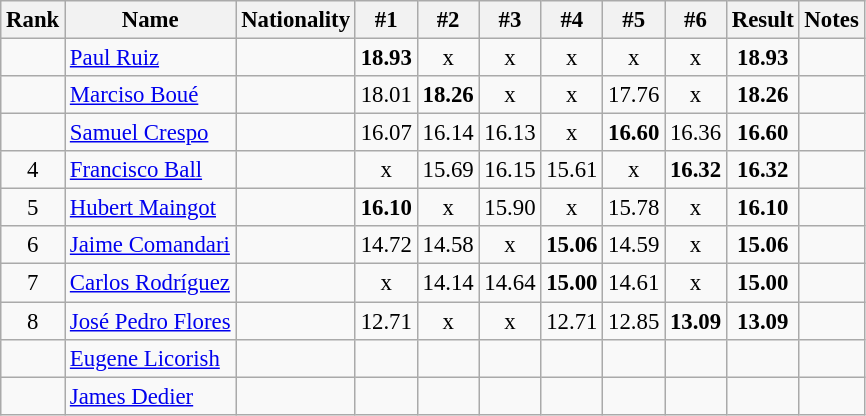<table class="wikitable sortable" style="text-align:center;font-size:95%">
<tr>
<th>Rank</th>
<th>Name</th>
<th>Nationality</th>
<th>#1</th>
<th>#2</th>
<th>#3</th>
<th>#4</th>
<th>#5</th>
<th>#6</th>
<th>Result</th>
<th>Notes</th>
</tr>
<tr>
<td></td>
<td align=left><a href='#'>Paul Ruiz</a></td>
<td align=left></td>
<td><strong>18.93</strong></td>
<td>x</td>
<td>x</td>
<td>x</td>
<td>x</td>
<td>x</td>
<td><strong>18.93</strong></td>
<td></td>
</tr>
<tr>
<td></td>
<td align=left><a href='#'>Marciso Boué</a></td>
<td align=left></td>
<td>18.01</td>
<td><strong>18.26</strong></td>
<td>x</td>
<td>x</td>
<td>17.76</td>
<td>x</td>
<td><strong>18.26</strong></td>
<td></td>
</tr>
<tr>
<td></td>
<td align=left><a href='#'>Samuel Crespo</a></td>
<td align=left></td>
<td>16.07</td>
<td>16.14</td>
<td>16.13</td>
<td>x</td>
<td><strong>16.60</strong></td>
<td>16.36</td>
<td><strong>16.60</strong></td>
<td></td>
</tr>
<tr>
<td>4</td>
<td align=left><a href='#'>Francisco Ball</a></td>
<td align=left></td>
<td>x</td>
<td>15.69</td>
<td>16.15</td>
<td>15.61</td>
<td>x</td>
<td><strong>16.32</strong></td>
<td><strong>16.32</strong></td>
<td></td>
</tr>
<tr>
<td>5</td>
<td align=left><a href='#'>Hubert Maingot</a></td>
<td align=left></td>
<td><strong>16.10</strong></td>
<td>x</td>
<td>15.90</td>
<td>x</td>
<td>15.78</td>
<td>x</td>
<td><strong>16.10</strong></td>
<td></td>
</tr>
<tr>
<td>6</td>
<td align=left><a href='#'>Jaime Comandari</a></td>
<td align=left></td>
<td>14.72</td>
<td>14.58</td>
<td>x</td>
<td><strong>15.06</strong></td>
<td>14.59</td>
<td>x</td>
<td><strong>15.06</strong></td>
<td></td>
</tr>
<tr>
<td>7</td>
<td align=left><a href='#'>Carlos Rodríguez</a></td>
<td align=left></td>
<td>x</td>
<td>14.14</td>
<td>14.64</td>
<td><strong>15.00</strong></td>
<td>14.61</td>
<td>x</td>
<td><strong>15.00</strong></td>
<td></td>
</tr>
<tr>
<td>8</td>
<td align=left><a href='#'>José Pedro Flores</a></td>
<td align=left></td>
<td>12.71</td>
<td>x</td>
<td>x</td>
<td>12.71</td>
<td>12.85</td>
<td><strong>13.09</strong></td>
<td><strong>13.09</strong></td>
<td></td>
</tr>
<tr>
<td></td>
<td align=left><a href='#'>Eugene Licorish</a></td>
<td align=left></td>
<td></td>
<td></td>
<td></td>
<td></td>
<td></td>
<td></td>
<td><strong></strong></td>
<td></td>
</tr>
<tr>
<td></td>
<td align=left><a href='#'>James Dedier</a></td>
<td align=left></td>
<td></td>
<td></td>
<td></td>
<td></td>
<td></td>
<td></td>
<td><strong></strong></td>
<td></td>
</tr>
</table>
